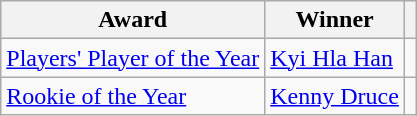<table class="wikitable">
<tr>
<th>Award</th>
<th>Winner</th>
<th></th>
</tr>
<tr>
<td><a href='#'>Players' Player of the Year</a></td>
<td> <a href='#'>Kyi Hla Han</a></td>
<td></td>
</tr>
<tr>
<td><a href='#'>Rookie of the Year</a></td>
<td> <a href='#'>Kenny Druce</a></td>
<td></td>
</tr>
</table>
